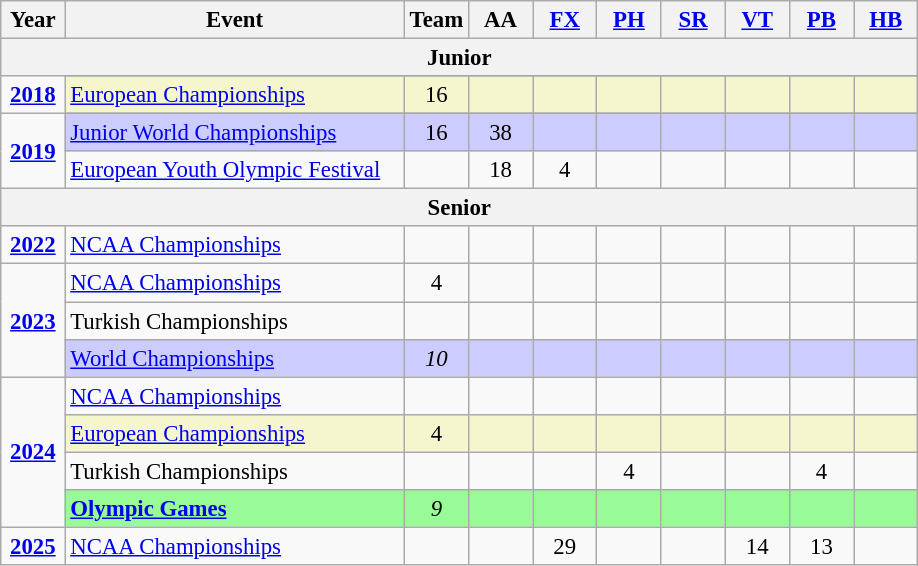<table class="wikitable sortable" style="text-align:center; font-size:95%;">
<tr>
<th width=7% class=unsortable>Year</th>
<th width=37% class=unsortable>Event</th>
<th width=7% class=unsortable>Team</th>
<th width=7% class=unsortable>AA</th>
<th width=7% class=unsortable><a href='#'>FX</a></th>
<th width=7% class=unsortable><a href='#'>PH</a></th>
<th width=7% class=unsortable><a href='#'>SR</a></th>
<th width=7% class=unsortable><a href='#'>VT</a></th>
<th width=7% class=unsortable><a href='#'>PB</a></th>
<th width=7% class=unsortable><a href='#'>HB</a></th>
</tr>
<tr>
<th colspan="10">Junior</th>
</tr>
<tr>
<td rowspan="2"><strong><a href='#'>2018</a></strong></td>
</tr>
<tr bgcolor=#F5F6CE>
<td align=left><a href='#'>European Championships</a></td>
<td>16</td>
<td></td>
<td></td>
<td></td>
<td></td>
<td></td>
<td></td>
<td></td>
</tr>
<tr>
<td rowspan="3"><strong><a href='#'>2019</a></strong></td>
</tr>
<tr style="background:#ccf;">
<td align=left><a href='#'>Junior World Championships</a></td>
<td>16</td>
<td>38</td>
<td></td>
<td></td>
<td></td>
<td></td>
<td></td>
<td></td>
</tr>
<tr>
<td align=left><a href='#'>European Youth Olympic Festival</a></td>
<td></td>
<td>18</td>
<td>4</td>
<td></td>
<td></td>
<td></td>
<td></td>
<td></td>
</tr>
<tr>
<th colspan="10">Senior</th>
</tr>
<tr>
<td rowspan="1"><strong><a href='#'>2022</a></strong></td>
<td align=left><a href='#'>NCAA Championships</a></td>
<td></td>
<td></td>
<td></td>
<td></td>
<td></td>
<td></td>
<td></td>
<td></td>
</tr>
<tr>
<td rowspan="3"><strong><a href='#'>2023</a></strong></td>
<td align=left><a href='#'>NCAA Championships</a></td>
<td>4</td>
<td></td>
<td></td>
<td></td>
<td></td>
<td></td>
<td></td>
<td></td>
</tr>
<tr>
<td align=left>Turkish Championships</td>
<td></td>
<td></td>
<td></td>
<td></td>
<td></td>
<td></td>
<td></td>
<td></td>
</tr>
<tr style="background:#ccf;">
<td align=left><a href='#'>World Championships</a></td>
<td><em>10</em></td>
<td></td>
<td></td>
<td></td>
<td></td>
<td></td>
<td></td>
<td></td>
</tr>
<tr>
<td rowspan="4"><strong><a href='#'>2024</a></strong></td>
<td align=left><a href='#'>NCAA Championships</a></td>
<td></td>
<td></td>
<td></td>
<td></td>
<td></td>
<td></td>
<td></td>
<td></td>
</tr>
<tr bgcolor=#F5F6CE>
<td align=left><a href='#'>European Championships</a></td>
<td>4</td>
<td></td>
<td></td>
<td></td>
<td></td>
<td></td>
<td></td>
<td></td>
</tr>
<tr>
<td align=left>Turkish Championships</td>
<td></td>
<td></td>
<td></td>
<td>4</td>
<td></td>
<td></td>
<td>4</td>
<td></td>
</tr>
<tr bgcolor=98FB98>
<td align=left><strong><a href='#'>Olympic Games</a></strong></td>
<td><em>9</em></td>
<td></td>
<td></td>
<td></td>
<td></td>
<td></td>
<td></td>
<td></td>
</tr>
<tr>
<td rowspan="1"><strong><a href='#'>2025</a></strong></td>
<td align=left><a href='#'>NCAA Championships</a></td>
<td></td>
<td></td>
<td>29</td>
<td></td>
<td></td>
<td>14</td>
<td>13</td>
<td></td>
</tr>
</table>
